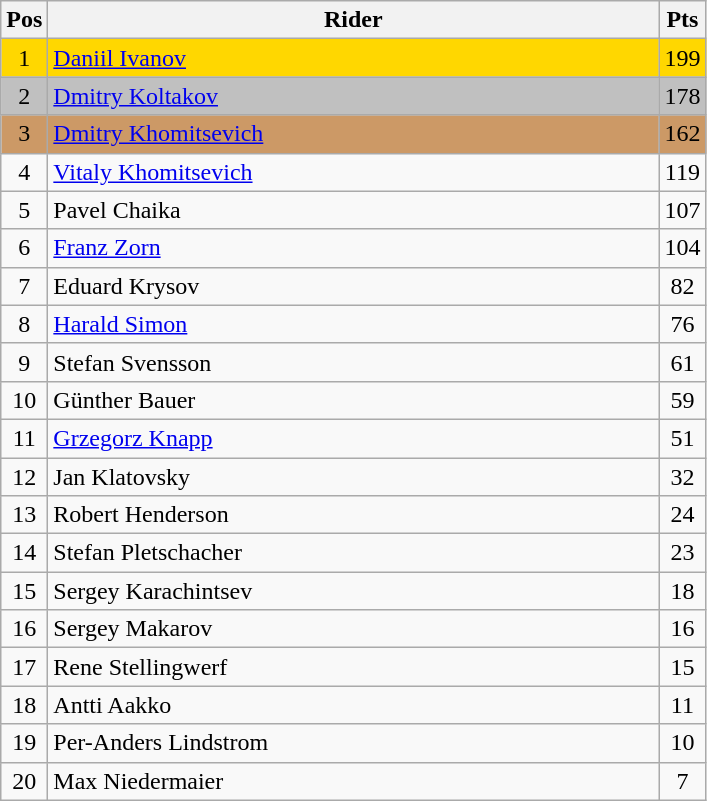<table class="wikitable" style="font-size: 100%">
<tr>
<th width=20>Pos</th>
<th width=400>Rider</th>
<th width=20>Pts</th>
</tr>
<tr align=center style="background-color: gold;">
<td>1</td>
<td align="left"> <a href='#'>Daniil Ivanov</a></td>
<td>199</td>
</tr>
<tr align=center style="background-color: silver;">
<td>2</td>
<td align="left"> <a href='#'>Dmitry Koltakov</a></td>
<td>178</td>
</tr>
<tr align=center style="background-color: #cc9966;">
<td>3</td>
<td align="left"> <a href='#'>Dmitry Khomitsevich</a></td>
<td>162</td>
</tr>
<tr align=center>
<td>4</td>
<td align="left"> <a href='#'>Vitaly Khomitsevich</a></td>
<td>119</td>
</tr>
<tr align=center>
<td>5</td>
<td align="left"> Pavel Chaika</td>
<td>107</td>
</tr>
<tr align=center>
<td>6</td>
<td align="left"> <a href='#'>Franz Zorn</a></td>
<td>104</td>
</tr>
<tr align=center>
<td>7</td>
<td align="left"> Eduard Krysov</td>
<td>82</td>
</tr>
<tr align=center>
<td>8</td>
<td align="left"> <a href='#'>Harald Simon</a></td>
<td>76</td>
</tr>
<tr align=center>
<td>9</td>
<td align="left"> Stefan Svensson</td>
<td>61</td>
</tr>
<tr align=center>
<td>10</td>
<td align="left"> Günther Bauer</td>
<td>59</td>
</tr>
<tr align=center>
<td>11</td>
<td align="left"> <a href='#'>Grzegorz Knapp</a></td>
<td>51</td>
</tr>
<tr align=center>
<td>12</td>
<td align="left"> Jan Klatovsky</td>
<td>32</td>
</tr>
<tr align=center>
<td>13</td>
<td align="left"> Robert Henderson</td>
<td>24</td>
</tr>
<tr align=center>
<td>14</td>
<td align="left"> Stefan Pletschacher</td>
<td>23</td>
</tr>
<tr align=center>
<td>15</td>
<td align="left"> Sergey Karachintsev</td>
<td>18</td>
</tr>
<tr align=center>
<td>16</td>
<td align="left"> Sergey Makarov</td>
<td>16</td>
</tr>
<tr align=center>
<td>17</td>
<td align="left"> Rene Stellingwerf</td>
<td>15</td>
</tr>
<tr align=center>
<td>18</td>
<td align="left"> Antti Aakko</td>
<td>11</td>
</tr>
<tr align=center>
<td>19</td>
<td align="left"> Per-Anders Lindstrom</td>
<td>10</td>
</tr>
<tr align=center>
<td>20</td>
<td align="left"> Max Niedermaier</td>
<td>7</td>
</tr>
</table>
